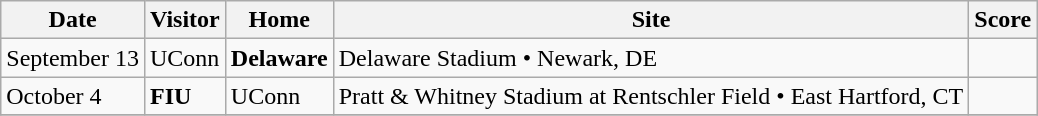<table class="wikitable">
<tr>
<th>Date</th>
<th>Visitor</th>
<th>Home</th>
<th>Site</th>
<th>Score</th>
</tr>
<tr>
<td>September 13</td>
<td>UConn</td>
<td><strong>Delaware</strong></td>
<td>Delaware Stadium • Newark, DE</td>
<td> </td>
</tr>
<tr>
<td>October 4</td>
<td><strong>FIU</strong></td>
<td>UConn</td>
<td>Pratt & Whitney Stadium at Rentschler Field • East Hartford, CT</td>
<td> </td>
</tr>
<tr>
</tr>
</table>
